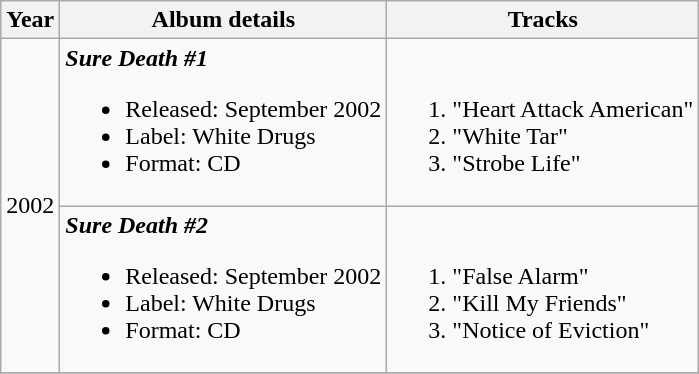<table class ="wikitable">
<tr>
<th>Year</th>
<th>Album details</th>
<th>Tracks</th>
</tr>
<tr>
<td rowspan="2" align="left">2002</td>
<td><strong><em>Sure Death #1</em></strong><br><ul><li>Released: September 2002</li><li>Label: White Drugs</li><li>Format: CD</li></ul></td>
<td><br><ol><li>"Heart Attack American"</li><li>"White Tar"</li><li>"Strobe Life"</li></ol></td>
</tr>
<tr>
<td><strong><em>Sure Death #2</em></strong><br><ul><li>Released: September 2002</li><li>Label: White Drugs</li><li>Format: CD</li></ul></td>
<td><br><ol><li>"False Alarm"</li><li>"Kill My Friends"</li><li>"Notice of Eviction"</li></ol></td>
</tr>
<tr>
</tr>
</table>
